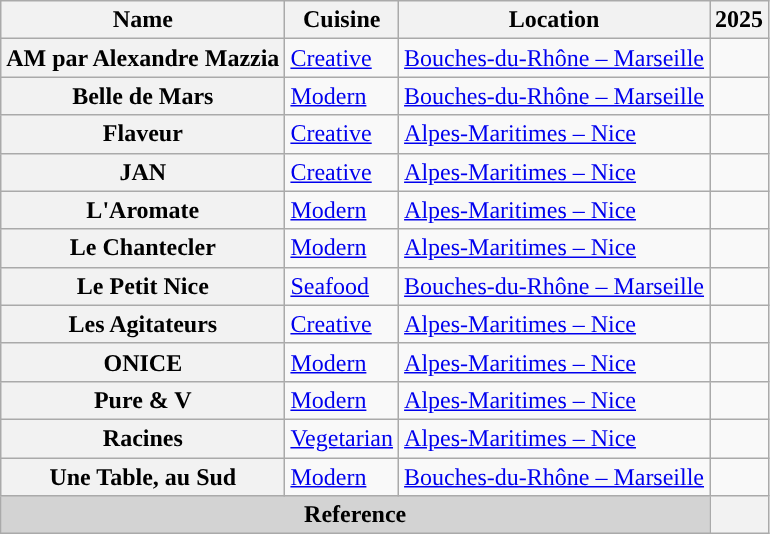<table class="wikitable sortable plainrowheaders" style="text-align:left;"">
<tr>
<th scope="col">Name</th>
<th scope="col">Cuisine</th>
<th scope="col">Location</th>
<th scope="col">2025</th>
</tr>
<tr>
<th scope="row">AM par Alexandre Mazzia</th>
<td><a href='#'>Creative</a></td>
<td><a href='#'>Bouches-du-Rhône – Marseille</a></td>
<td></td>
</tr>
<tr>
<th scope="row">Belle de Mars</th>
<td><a href='#'>Modern</a></td>
<td><a href='#'>Bouches-du-Rhône – Marseille</a></td>
<td></td>
</tr>
<tr>
<th scope="row">Flaveur</th>
<td><a href='#'>Creative</a></td>
<td><a href='#'>Alpes-Maritimes – Nice</a></td>
<td></td>
</tr>
<tr>
<th scope="row">JAN</th>
<td><a href='#'>Creative</a></td>
<td><a href='#'>Alpes-Maritimes – Nice</a></td>
<td></td>
</tr>
<tr>
<th scope="row">L'Aromate</th>
<td><a href='#'>Modern</a></td>
<td><a href='#'>Alpes-Maritimes – Nice</a></td>
<td></td>
</tr>
<tr>
<th scope="row">Le Chantecler</th>
<td><a href='#'>Modern</a></td>
<td><a href='#'>Alpes-Maritimes – Nice</a></td>
<td></td>
</tr>
<tr>
<th scope="row">Le Petit Nice</th>
<td><a href='#'>Seafood</a></td>
<td><a href='#'>Bouches-du-Rhône – Marseille</a></td>
<td></td>
</tr>
<tr>
<th scope="row">Les Agitateurs</th>
<td><a href='#'>Creative</a></td>
<td><a href='#'>Alpes-Maritimes – Nice</a></td>
<td></td>
</tr>
<tr>
<th scope="row">ONICE</th>
<td><a href='#'>Modern</a></td>
<td><a href='#'>Alpes-Maritimes – Nice</a></td>
<td></td>
</tr>
<tr>
<th scope="row">Pure & V</th>
<td><a href='#'>Modern</a></td>
<td><a href='#'>Alpes-Maritimes – Nice</a></td>
<td></td>
</tr>
<tr>
<th scope="row">Racines</th>
<td><a href='#'>Vegetarian</a></td>
<td><a href='#'>Alpes-Maritimes – Nice</a></td>
<td></td>
</tr>
<tr>
<th scope="row">Une Table, au Sud</th>
<td><a href='#'>Modern</a></td>
<td><a href='#'>Bouches-du-Rhône – Marseille</a></td>
<td></td>
</tr>
<tr>
<th colspan="3" style="text-align: center;background: lightgray;">Reference</th>
<th></th>
</tr>
</table>
